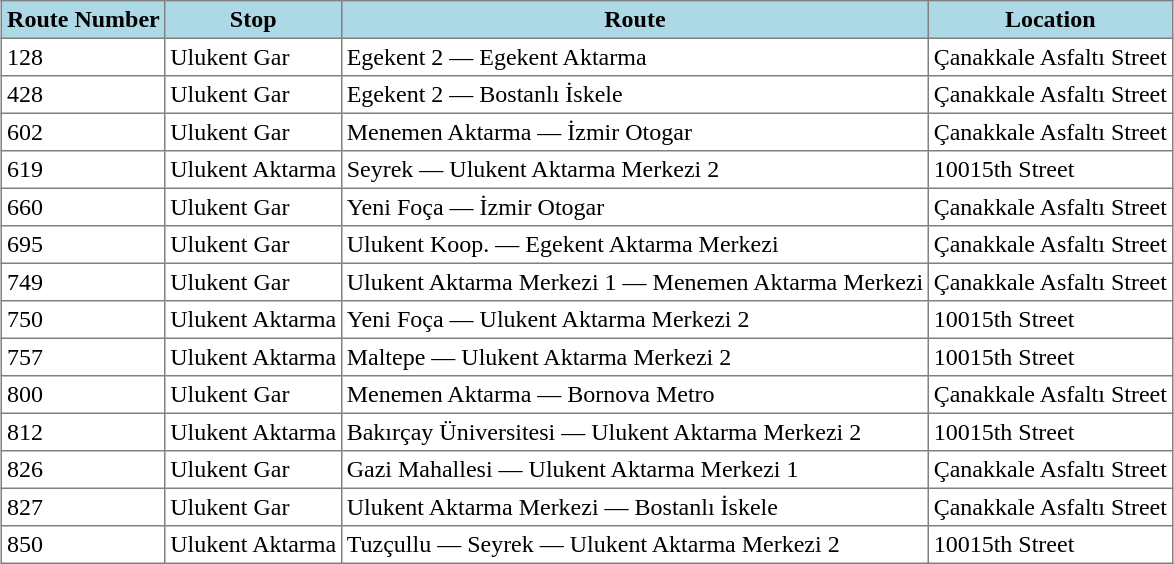<table class="toccolours" cellpadding="3" border="1" style="margin:1em auto; border-collapse:collapse">
<tr style="background:lightblue;">
<th>Route Number</th>
<th>Stop</th>
<th>Route</th>
<th>Location</th>
</tr>
<tr>
<td>128</td>
<td>Ulukent Gar</td>
<td>Egekent 2 — Egekent Aktarma</td>
<td>Çanakkale Asfaltı Street</td>
</tr>
<tr>
<td>428</td>
<td>Ulukent Gar</td>
<td>Egekent 2 — Bostanlı İskele</td>
<td>Çanakkale Asfaltı Street</td>
</tr>
<tr>
<td>602</td>
<td>Ulukent Gar</td>
<td>Menemen Aktarma — İzmir Otogar</td>
<td>Çanakkale Asfaltı Street</td>
</tr>
<tr>
<td>619</td>
<td>Ulukent Aktarma</td>
<td>Seyrek — Ulukent Aktarma Merkezi 2</td>
<td>10015th Street</td>
</tr>
<tr>
<td>660</td>
<td>Ulukent Gar</td>
<td>Yeni Foça — İzmir Otogar</td>
<td>Çanakkale Asfaltı Street</td>
</tr>
<tr>
<td>695</td>
<td>Ulukent Gar</td>
<td>Ulukent Koop. — Egekent Aktarma Merkezi</td>
<td>Çanakkale Asfaltı Street</td>
</tr>
<tr>
<td>749</td>
<td>Ulukent Gar</td>
<td>Ulukent Aktarma Merkezi 1 — Menemen Aktarma Merkezi</td>
<td>Çanakkale Asfaltı Street</td>
</tr>
<tr>
<td>750</td>
<td>Ulukent Aktarma</td>
<td>Yeni Foça — Ulukent Aktarma Merkezi 2</td>
<td>10015th Street</td>
</tr>
<tr>
<td>757</td>
<td>Ulukent Aktarma</td>
<td>Maltepe — Ulukent Aktarma Merkezi 2</td>
<td>10015th Street</td>
</tr>
<tr>
<td>800</td>
<td>Ulukent Gar</td>
<td>Menemen Aktarma — Bornova Metro</td>
<td>Çanakkale Asfaltı Street</td>
</tr>
<tr>
<td>812</td>
<td>Ulukent Aktarma</td>
<td>Bakırçay Üniversitesi — Ulukent Aktarma Merkezi 2</td>
<td>10015th Street</td>
</tr>
<tr>
<td>826</td>
<td>Ulukent Gar</td>
<td>Gazi Mahallesi — Ulukent Aktarma Merkezi 1</td>
<td>Çanakkale Asfaltı Street</td>
</tr>
<tr>
<td>827</td>
<td>Ulukent Gar</td>
<td>Ulukent Aktarma Merkezi — Bostanlı İskele</td>
<td>Çanakkale Asfaltı Street</td>
</tr>
<tr>
<td>850</td>
<td>Ulukent Aktarma</td>
<td>Tuzçullu — Seyrek — Ulukent Aktarma Merkezi 2</td>
<td>10015th Street</td>
</tr>
</table>
